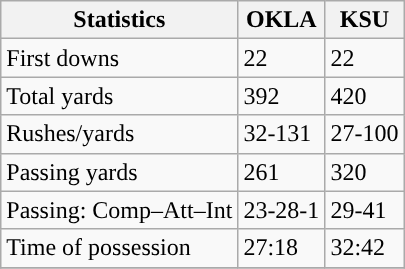<table class="wikitable" style="float: left;">
<tr>
<th>Statistics</th>
<th>OKLA</th>
<th>KSU</th>
</tr>
<tr>
<td>First downs</td>
<td>22</td>
<td>22</td>
</tr>
<tr>
<td>Total yards</td>
<td>392</td>
<td>420</td>
</tr>
<tr>
<td>Rushes/yards</td>
<td>32-131</td>
<td>27-100</td>
</tr>
<tr>
<td>Passing yards</td>
<td>261</td>
<td>320</td>
</tr>
<tr>
<td>Passing: Comp–Att–Int</td>
<td>23-28-1</td>
<td>29-41</td>
</tr>
<tr>
<td>Time of possession</td>
<td>27:18</td>
<td>32:42</td>
</tr>
<tr>
</tr>
</table>
